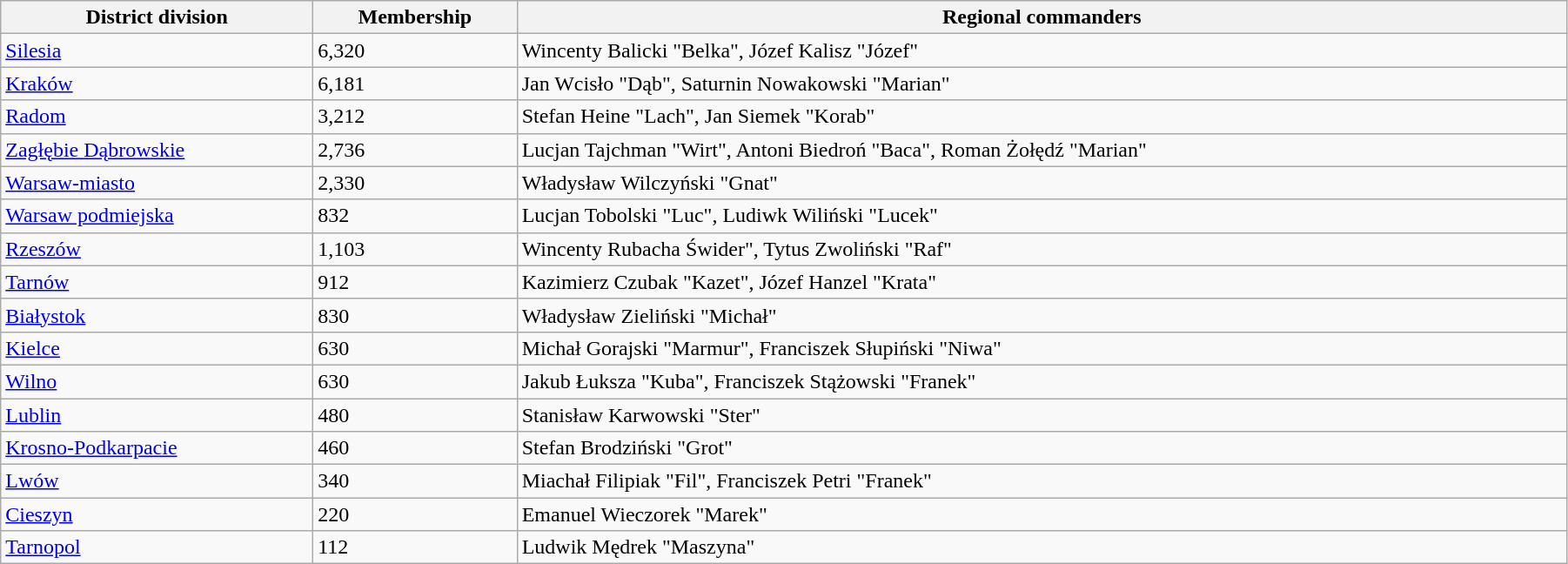<table class=wikitable width="95%">
<tr>
<th>District division</th>
<th>Membership </th>
<th>Regional commanders </th>
</tr>
<tr>
<td><a href='#'>Silesia</a></td>
<td>6,320</td>
<td>Wincenty Balicki "Belka", Józef Kalisz "Józef"</td>
</tr>
<tr>
<td><a href='#'>Kraków</a></td>
<td>6,181</td>
<td>Jan Wcisło "Dąb", Saturnin Nowakowski "Marian"</td>
</tr>
<tr>
<td><a href='#'>Radom</a></td>
<td>3,212</td>
<td>Stefan Heine "Lach", Jan Siemek "Korab"</td>
</tr>
<tr>
<td><a href='#'>Zagłębie Dąbrowskie</a></td>
<td>2,736</td>
<td>Lucjan Tajchman "Wirt", Antoni Biedroń "Baca", Roman Żołędź "Marian"</td>
</tr>
<tr>
<td><a href='#'>Warsaw-miasto</a></td>
<td>2,330</td>
<td>Władysław Wilczyński "Gnat"</td>
</tr>
<tr>
<td><a href='#'>Warsaw podmiejska</a></td>
<td>832</td>
<td>Lucjan Tobolski "Luc", Ludiwk Wiliński "Lucek"</td>
</tr>
<tr>
<td><a href='#'>Rzeszów</a></td>
<td>1,103</td>
<td>Wincenty Rubacha Świder", Tytus Zwoliński "Raf"</td>
</tr>
<tr>
<td><a href='#'>Tarnów</a></td>
<td>912</td>
<td>Kazimierz Czubak "Kazet", Józef Hanzel "Krata"</td>
</tr>
<tr>
<td><a href='#'>Białystok</a></td>
<td>830</td>
<td>Władysław Zieliński "Michał"</td>
</tr>
<tr>
<td><a href='#'>Kielce</a></td>
<td>630</td>
<td>Michał Gorajski "Marmur", Franciszek Słupiński "Niwa"</td>
</tr>
<tr>
<td><a href='#'>Wilno</a></td>
<td>630</td>
<td>Jakub Łuksza "Kuba", Franciszek Stążowski "Franek"</td>
</tr>
<tr>
<td><a href='#'>Lublin</a></td>
<td>480</td>
<td>Stanisław Karwowski "Ster"</td>
</tr>
<tr>
<td><a href='#'>Krosno-Podkarpacie</a></td>
<td>460</td>
<td>Stefan Brodziński "Grot"</td>
</tr>
<tr>
<td><a href='#'>Lwów</a></td>
<td>340</td>
<td>Miachał Filipiak "Fil", Franciszek Petri "Franek"</td>
</tr>
<tr>
<td><a href='#'>Cieszyn</a></td>
<td>220</td>
<td>Emanuel Wieczorek "Marek"</td>
</tr>
<tr>
<td><a href='#'>Tarnopol</a></td>
<td>112</td>
<td>Ludwik Mędrek "Maszyna"</td>
</tr>
</table>
